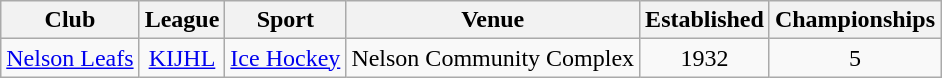<table class="wikitable sortable" style="text-align:center">
<tr>
<th scope="col">Club</th>
<th scope="col">League</th>
<th scope="col">Sport</th>
<th scope="col">Venue</th>
<th scope="col">Established</th>
<th scope="col">Championships</th>
</tr>
<tr>
<td><a href='#'>Nelson Leafs</a></td>
<td><a href='#'>KIJHL</a></td>
<td><a href='#'>Ice Hockey</a></td>
<td>Nelson Community Complex</td>
<td>1932</td>
<td>5</td>
</tr>
</table>
